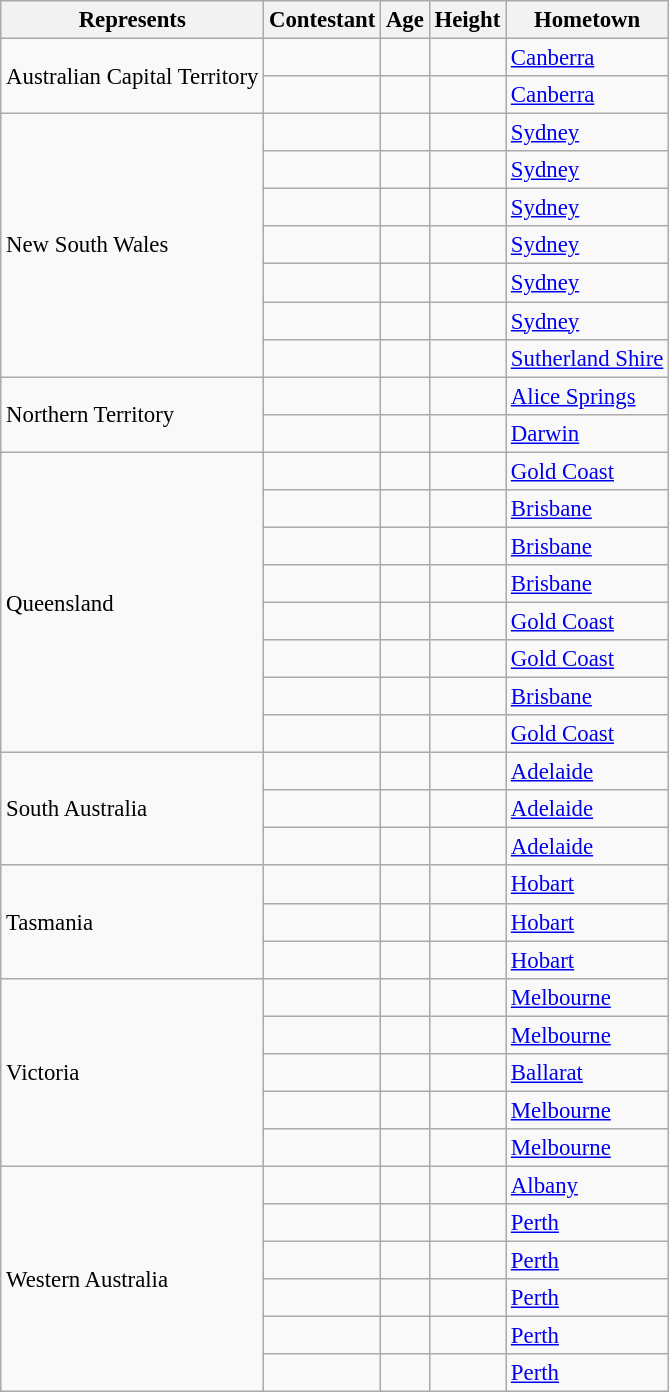<table class="wikitable sortable" style="font-size: 95%;">
<tr>
<th>Represents</th>
<th>Contestant</th>
<th>Age</th>
<th>Height</th>
<th>Hometown</th>
</tr>
<tr>
<td rowspan="2">Australian Capital Territory</td>
<td></td>
<td></td>
<td></td>
<td><a href='#'>Canberra</a></td>
</tr>
<tr>
<td></td>
<td></td>
<td></td>
<td><a href='#'>Canberra</a></td>
</tr>
<tr>
<td rowspan="7">New South Wales</td>
<td></td>
<td></td>
<td></td>
<td><a href='#'>Sydney</a></td>
</tr>
<tr>
<td></td>
<td></td>
<td></td>
<td><a href='#'>Sydney</a></td>
</tr>
<tr>
<td></td>
<td></td>
<td></td>
<td><a href='#'>Sydney</a></td>
</tr>
<tr>
<td></td>
<td></td>
<td></td>
<td><a href='#'>Sydney</a></td>
</tr>
<tr>
<td></td>
<td></td>
<td></td>
<td><a href='#'>Sydney</a></td>
</tr>
<tr>
<td></td>
<td></td>
<td></td>
<td><a href='#'>Sydney</a></td>
</tr>
<tr>
<td></td>
<td></td>
<td></td>
<td><a href='#'>Sutherland Shire</a></td>
</tr>
<tr>
<td rowspan="2">Northern Territory</td>
<td></td>
<td></td>
<td></td>
<td><a href='#'>Alice Springs</a></td>
</tr>
<tr>
<td></td>
<td></td>
<td></td>
<td><a href='#'>Darwin</a></td>
</tr>
<tr>
<td rowspan="8">Queensland</td>
<td></td>
<td></td>
<td></td>
<td><a href='#'>Gold Coast</a></td>
</tr>
<tr>
<td></td>
<td></td>
<td></td>
<td><a href='#'>Brisbane</a></td>
</tr>
<tr>
<td></td>
<td></td>
<td></td>
<td><a href='#'>Brisbane</a></td>
</tr>
<tr>
<td></td>
<td></td>
<td></td>
<td><a href='#'>Brisbane</a></td>
</tr>
<tr>
<td></td>
<td></td>
<td></td>
<td><a href='#'>Gold Coast</a></td>
</tr>
<tr>
<td></td>
<td></td>
<td></td>
<td><a href='#'>Gold Coast</a></td>
</tr>
<tr>
<td></td>
<td></td>
<td></td>
<td><a href='#'>Brisbane</a></td>
</tr>
<tr>
<td></td>
<td></td>
<td></td>
<td><a href='#'>Gold Coast</a></td>
</tr>
<tr>
<td rowspan="3">South Australia</td>
<td></td>
<td></td>
<td></td>
<td><a href='#'>Adelaide</a></td>
</tr>
<tr>
<td></td>
<td></td>
<td></td>
<td><a href='#'>Adelaide</a></td>
</tr>
<tr>
<td></td>
<td></td>
<td></td>
<td><a href='#'>Adelaide</a></td>
</tr>
<tr>
<td rowspan="3">Tasmania</td>
<td></td>
<td></td>
<td></td>
<td><a href='#'>Hobart</a></td>
</tr>
<tr>
<td></td>
<td></td>
<td></td>
<td><a href='#'>Hobart</a></td>
</tr>
<tr>
<td></td>
<td></td>
<td></td>
<td><a href='#'>Hobart</a></td>
</tr>
<tr>
<td rowspan="5">Victoria</td>
<td></td>
<td></td>
<td></td>
<td><a href='#'>Melbourne</a></td>
</tr>
<tr>
<td></td>
<td></td>
<td></td>
<td><a href='#'>Melbourne</a></td>
</tr>
<tr>
<td></td>
<td></td>
<td></td>
<td><a href='#'>Ballarat</a></td>
</tr>
<tr>
<td></td>
<td></td>
<td></td>
<td><a href='#'>Melbourne</a></td>
</tr>
<tr>
<td></td>
<td></td>
<td></td>
<td><a href='#'>Melbourne</a></td>
</tr>
<tr>
<td rowspan="6">Western Australia</td>
<td></td>
<td></td>
<td></td>
<td><a href='#'>Albany</a></td>
</tr>
<tr>
<td></td>
<td></td>
<td></td>
<td><a href='#'>Perth</a></td>
</tr>
<tr>
<td></td>
<td></td>
<td></td>
<td><a href='#'>Perth</a></td>
</tr>
<tr>
<td></td>
<td></td>
<td></td>
<td><a href='#'>Perth</a></td>
</tr>
<tr>
<td></td>
<td></td>
<td></td>
<td><a href='#'>Perth</a></td>
</tr>
<tr>
<td></td>
<td></td>
<td></td>
<td><a href='#'>Perth</a></td>
</tr>
</table>
